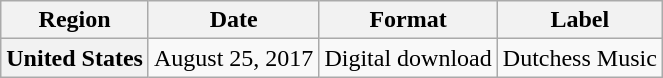<table class="wikitable plainrowheaders">
<tr>
<th scope="col">Region</th>
<th scope="col">Date</th>
<th scope="col">Format</th>
<th scope="col">Label</th>
</tr>
<tr>
<th scope="row">United States</th>
<td>August 25, 2017</td>
<td>Digital download</td>
<td>Dutchess Music</td>
</tr>
</table>
